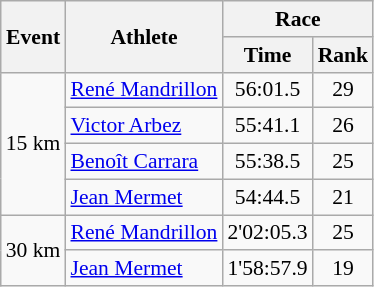<table class="wikitable" border="1" style="font-size:90%">
<tr>
<th rowspan=2>Event</th>
<th rowspan=2>Athlete</th>
<th colspan=2>Race</th>
</tr>
<tr>
<th>Time</th>
<th>Rank</th>
</tr>
<tr>
<td rowspan=4>15 km</td>
<td><a href='#'>René Mandrillon</a></td>
<td align=center>56:01.5</td>
<td align=center>29</td>
</tr>
<tr>
<td><a href='#'>Victor Arbez</a></td>
<td align=center>55:41.1</td>
<td align=center>26</td>
</tr>
<tr>
<td><a href='#'>Benoît Carrara</a></td>
<td align=center>55:38.5</td>
<td align=center>25</td>
</tr>
<tr>
<td><a href='#'>Jean Mermet</a></td>
<td align=center>54:44.5</td>
<td align=center>21</td>
</tr>
<tr>
<td rowspan=2>30 km</td>
<td><a href='#'>René Mandrillon</a></td>
<td align=center>2'02:05.3</td>
<td align=center>25</td>
</tr>
<tr>
<td><a href='#'>Jean Mermet</a></td>
<td align=center>1'58:57.9</td>
<td align=center>19</td>
</tr>
</table>
